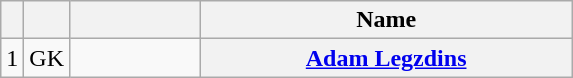<table class="wikitable plainrowheaders" style=text-align:center>
<tr>
<th scope="col"></th>
<th scope="col"></th>
<th scope="col" style="width:5em;"></th>
<th scope="col" style="width:15em;">Name</th>
</tr>
<tr>
<td>1</td>
<td>GK</td>
<td style=text-align:left></td>
<th scope=row><a href='#'>Adam Legzdins</a> </th>
</tr>
</table>
